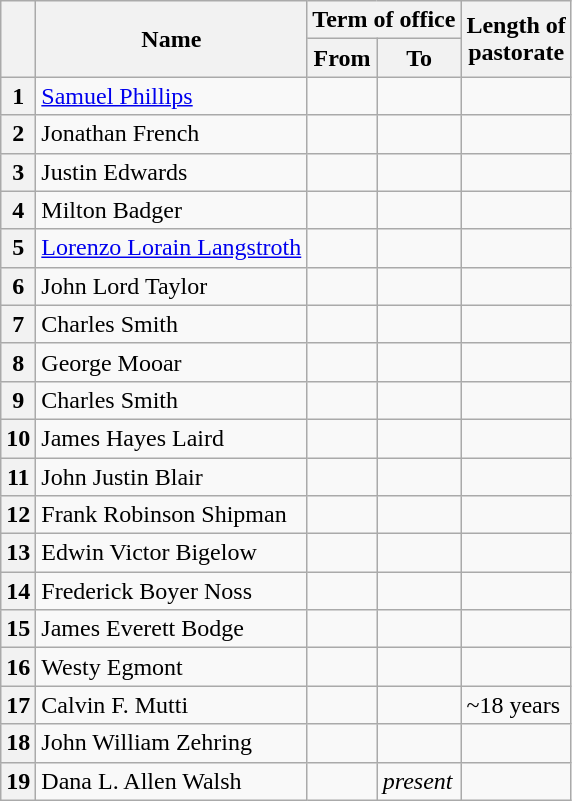<table class="wikitable">
<tr>
<th rowspan=2></th>
<th rowspan=2>Name<br></th>
<th colspan=2>Term of office</th>
<th rowspan=2>Length of<br>pastorate</th>
</tr>
<tr>
<th>From</th>
<th>To</th>
</tr>
<tr>
<th style=color:black>1</th>
<td><a href='#'>Samuel Phillips</a><br></td>
<td></td>
<td></td>
<td></td>
</tr>
<tr>
<th style=color:black>2</th>
<td>Jonathan French<br></td>
<td></td>
<td></td>
<td></td>
</tr>
<tr>
<th style=color:black>3</th>
<td>Justin Edwards<br></td>
<td></td>
<td></td>
<td></td>
</tr>
<tr>
<th style=color:black>4</th>
<td>Milton Badger<br></td>
<td></td>
<td></td>
<td></td>
</tr>
<tr>
<th style=color:black>5</th>
<td><a href='#'>Lorenzo Lorain Langstroth</a><br></td>
<td></td>
<td></td>
<td></td>
</tr>
<tr>
<th style=color:black>6</th>
<td>John Lord Taylor<br></td>
<td></td>
<td></td>
<td></td>
</tr>
<tr>
<th style=color:black>7</th>
<td>Charles Smith<br></td>
<td></td>
<td></td>
<td></td>
</tr>
<tr>
<th style=color:black>8</th>
<td>George Mooar<br></td>
<td></td>
<td></td>
<td></td>
</tr>
<tr>
<th style=color:black>9</th>
<td>Charles Smith<br></td>
<td></td>
<td></td>
<td></td>
</tr>
<tr>
<th style=color:black>10</th>
<td>James Hayes Laird<br></td>
<td></td>
<td></td>
<td></td>
</tr>
<tr>
<th style=color:black>11</th>
<td>John Justin Blair<br></td>
<td></td>
<td></td>
<td></td>
</tr>
<tr>
<th style=color:black>12</th>
<td>Frank Robinson Shipman<br></td>
<td></td>
<td></td>
<td></td>
</tr>
<tr>
<th style=color:black>13</th>
<td>Edwin Victor Bigelow<br></td>
<td></td>
<td></td>
<td></td>
</tr>
<tr>
<th style=color:black>14</th>
<td>Frederick Boyer Noss<br></td>
<td></td>
<td></td>
<td></td>
</tr>
<tr>
<th style=color:black>15</th>
<td>James Everett Bodge<br></td>
<td></td>
<td></td>
<td></td>
</tr>
<tr>
<th style=color:black>16</th>
<td>Westy Egmont<br></td>
<td></td>
<td></td>
<td></td>
</tr>
<tr>
<th style=color:black>17</th>
<td>Calvin F. Mutti</td>
<td></td>
<td></td>
<td>~18 years</td>
</tr>
<tr>
<th style=color:black>18</th>
<td>John William Zehring</td>
<td></td>
<td></td>
<td></td>
</tr>
<tr>
<th style=color:black>19</th>
<td>Dana L. Allen Walsh</td>
<td></td>
<td><em>present</em></td>
<td></td>
</tr>
</table>
